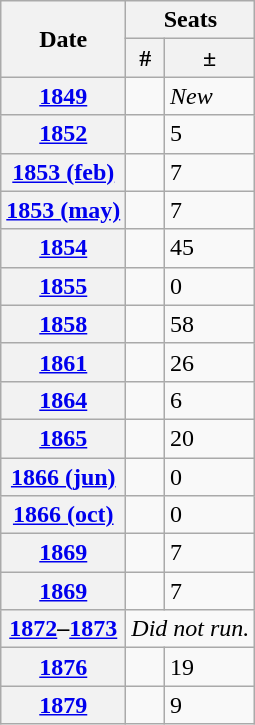<table class="wikitable">
<tr>
<th rowspan="2">Date</th>
<th colspan="2">Seats</th>
</tr>
<tr>
<th>#</th>
<th>±</th>
</tr>
<tr>
<th><a href='#'>1849</a></th>
<td></td>
<td><em>New</em></td>
</tr>
<tr>
<th><a href='#'>1852</a></th>
<td></td>
<td> 5</td>
</tr>
<tr>
<th><a href='#'>1853 (feb)</a></th>
<td></td>
<td> 7</td>
</tr>
<tr>
<th><a href='#'>1853 (may)</a></th>
<td></td>
<td> 7</td>
</tr>
<tr>
<th><a href='#'>1854</a></th>
<td></td>
<td> 45</td>
</tr>
<tr>
<th><a href='#'>1855</a></th>
<td></td>
<td> 0</td>
</tr>
<tr>
<th><a href='#'>1858</a></th>
<td></td>
<td> 58</td>
</tr>
<tr>
<th><a href='#'>1861</a></th>
<td></td>
<td> 26</td>
</tr>
<tr>
<th><a href='#'>1864</a></th>
<td></td>
<td> 6</td>
</tr>
<tr>
<th><a href='#'>1865</a></th>
<td></td>
<td> 20</td>
</tr>
<tr>
<th><a href='#'>1866 (jun)</a></th>
<td></td>
<td> 0</td>
</tr>
<tr>
<th><a href='#'>1866 (oct)</a></th>
<td></td>
<td> 0</td>
</tr>
<tr>
<th><a href='#'>1869</a></th>
<td></td>
<td> 7</td>
</tr>
<tr>
<th><a href='#'>1869</a></th>
<td></td>
<td> 7</td>
</tr>
<tr>
<th><a href='#'>1872</a>–<a href='#'>1873</a></th>
<td colspan="4" style="text-align:center;"><em>Did not run.</em></td>
</tr>
<tr>
<th><a href='#'>1876</a></th>
<td></td>
<td> 19</td>
</tr>
<tr>
<th><a href='#'>1879</a></th>
<td></td>
<td> 9</td>
</tr>
</table>
